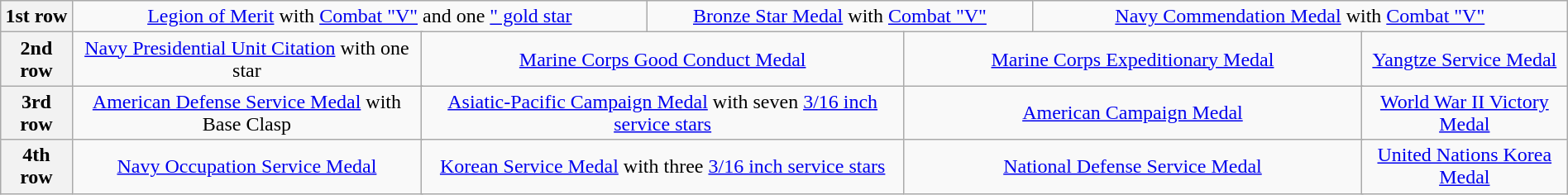<table class="wikitable" style="margin:1em auto; text-align:center;">
<tr>
<th>1st row</th>
<td colspan="5"><a href='#'>Legion of Merit</a> with <a href='#'>Combat "V"</a> and one <a href='#'>" gold star</a></td>
<td colspan="4"><a href='#'>Bronze Star Medal</a> with <a href='#'>Combat "V"</a></td>
<td colspan="4"><a href='#'>Navy Commendation Medal</a> with <a href='#'>Combat "V"</a></td>
</tr>
<tr>
<th>2nd row</th>
<td colspan="4"><a href='#'>Navy Presidential Unit Citation</a> with one star</td>
<td colspan="4"><a href='#'>Marine Corps Good Conduct Medal</a></td>
<td colspan="4"><a href='#'>Marine Corps Expeditionary Medal</a></td>
<td colspan="4"><a href='#'>Yangtze Service Medal</a></td>
</tr>
<tr>
<th>3rd row</th>
<td colspan="4"><a href='#'>American Defense Service Medal</a> with Base Clasp</td>
<td colspan="4"><a href='#'>Asiatic-Pacific Campaign Medal</a> with seven <a href='#'>3/16 inch service stars</a></td>
<td colspan="4"><a href='#'>American Campaign Medal</a></td>
<td colspan="4"><a href='#'>World War II Victory Medal</a></td>
</tr>
<tr>
<th>4th row</th>
<td colspan="4"><a href='#'>Navy Occupation Service Medal</a></td>
<td colspan="4"><a href='#'>Korean Service Medal</a> with three <a href='#'>3/16 inch service stars</a></td>
<td colspan="4"><a href='#'>National Defense Service Medal</a></td>
<td colspan="4"><a href='#'>United Nations Korea Medal</a></td>
</tr>
</table>
